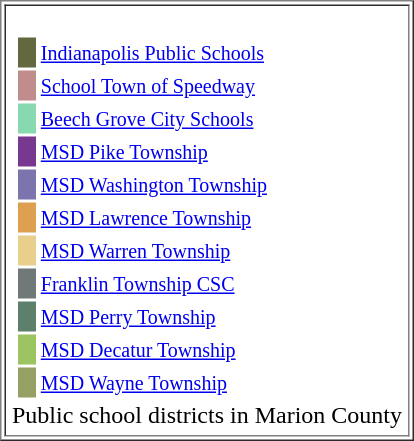<table border="1" align="right">
<tr>
<td><br><table>
<tr>
<td rowspan=11></td>
<td bgcolor="#646840" width=10px><small> </small></td>
<td><small><a href='#'>Indianapolis Public Schools</a></small></td>
</tr>
<tr>
<td bgcolor="#c08c8c"><small> </small></td>
<td><small><a href='#'>School Town of Speedway</a></small></td>
</tr>
<tr>
<td bgcolor="#88d8b0"><small> </small></td>
<td><small><a href='#'>Beech Grove City Schools</a></small></td>
</tr>
<tr>
<td bgcolor="#783890"><small> </small></td>
<td><small><a href='#'>MSD Pike Township</a></small></td>
</tr>
<tr>
<td bgcolor="#7c74ac"><small> </small></td>
<td><small><a href='#'>MSD Washington Township</a></small></td>
</tr>
<tr>
<td bgcolor="#dca050"><small> </small></td>
<td><small><a href='#'>MSD Lawrence Township</a></small></td>
</tr>
<tr>
<td bgcolor="#e8d08c"><small> </small></td>
<td><small><a href='#'>MSD Warren Township</a></small></td>
</tr>
<tr>
<td bgcolor="#707878"><small> </small></td>
<td><small><a href='#'>Franklin Township CSC</a></small></td>
</tr>
<tr>
<td bgcolor="#5c806c"><small> </small></td>
<td><small><a href='#'>MSD Perry Township</a></small></td>
</tr>
<tr>
<td bgcolor="#9cc460"><small> </small></td>
<td><small><a href='#'>MSD Decatur Township</a></small></td>
</tr>
<tr>
<td bgcolor="#95a065"><small> </small></td>
<td><small><a href='#'>MSD Wayne Township</a></small></td>
</tr>
<tr>
<td colspan=3 align=center>Public school districts in Marion County</td>
</tr>
</table>
</td>
</tr>
</table>
